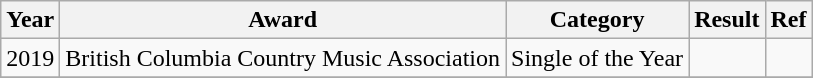<table class="wikitable">
<tr>
<th>Year</th>
<th>Award</th>
<th>Category</th>
<th>Result</th>
<th>Ref</th>
</tr>
<tr>
<td>2019</td>
<td>British Columbia Country Music Association</td>
<td>Single of the Year</td>
<td></td>
<td></td>
</tr>
<tr>
</tr>
</table>
